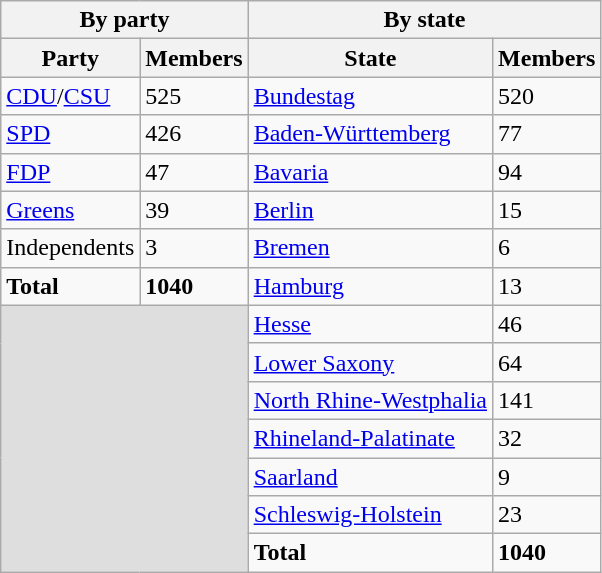<table class="wikitable">
<tr>
<th colspan=2>By party</th>
<th colspan=2>By state</th>
</tr>
<tr ->
<th>Party</th>
<th>Members</th>
<th>State</th>
<th>Members</th>
</tr>
<tr>
<td><a href='#'>CDU</a>/<a href='#'>CSU</a></td>
<td>525</td>
<td><a href='#'>Bundestag</a></td>
<td>520</td>
</tr>
<tr>
<td><a href='#'>SPD</a></td>
<td>426</td>
<td><a href='#'>Baden-Württemberg</a></td>
<td>77</td>
</tr>
<tr>
<td><a href='#'>FDP</a></td>
<td>47</td>
<td><a href='#'>Bavaria</a></td>
<td>94</td>
</tr>
<tr>
<td><a href='#'>Greens</a></td>
<td>39</td>
<td><a href='#'>Berlin</a></td>
<td>15</td>
</tr>
<tr>
<td>Independents</td>
<td>3</td>
<td><a href='#'>Bremen</a></td>
<td>6</td>
</tr>
<tr>
<td><strong>Total</strong></td>
<td><strong>1040</strong></td>
<td><a href='#'>Hamburg</a></td>
<td>13</td>
</tr>
<tr>
<td colspan="2" rowspan="7" style="background:#dedede;"></td>
<td><a href='#'>Hesse</a></td>
<td>46</td>
</tr>
<tr>
<td><a href='#'>Lower Saxony</a></td>
<td>64</td>
</tr>
<tr>
<td><a href='#'>North Rhine-Westphalia</a></td>
<td>141</td>
</tr>
<tr>
<td><a href='#'>Rhineland-Palatinate</a></td>
<td>32</td>
</tr>
<tr>
<td><a href='#'>Saarland</a></td>
<td>9</td>
</tr>
<tr>
<td><a href='#'>Schleswig-Holstein</a></td>
<td>23</td>
</tr>
<tr>
<td><strong>Total</strong></td>
<td><strong>1040</strong></td>
</tr>
</table>
